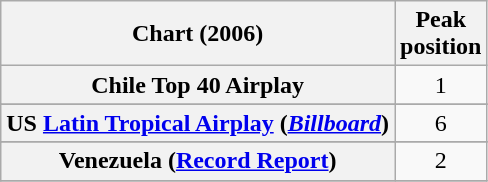<table class="wikitable sortable plainrowheaders" style="text-align:center">
<tr>
<th>Chart (2006)</th>
<th>Peak<br>position</th>
</tr>
<tr>
<th scope="row">Chile Top 40 Airplay</th>
<td>1</td>
</tr>
<tr>
</tr>
<tr>
<th scope="row">US <a href='#'>Latin Tropical Airplay</a> (<a href='#'><em>Billboard</em></a>)</th>
<td>6</td>
</tr>
<tr>
</tr>
<tr>
<th scope="row">Venezuela (<a href='#'>Record Report</a>)</th>
<td>2</td>
</tr>
<tr>
</tr>
</table>
